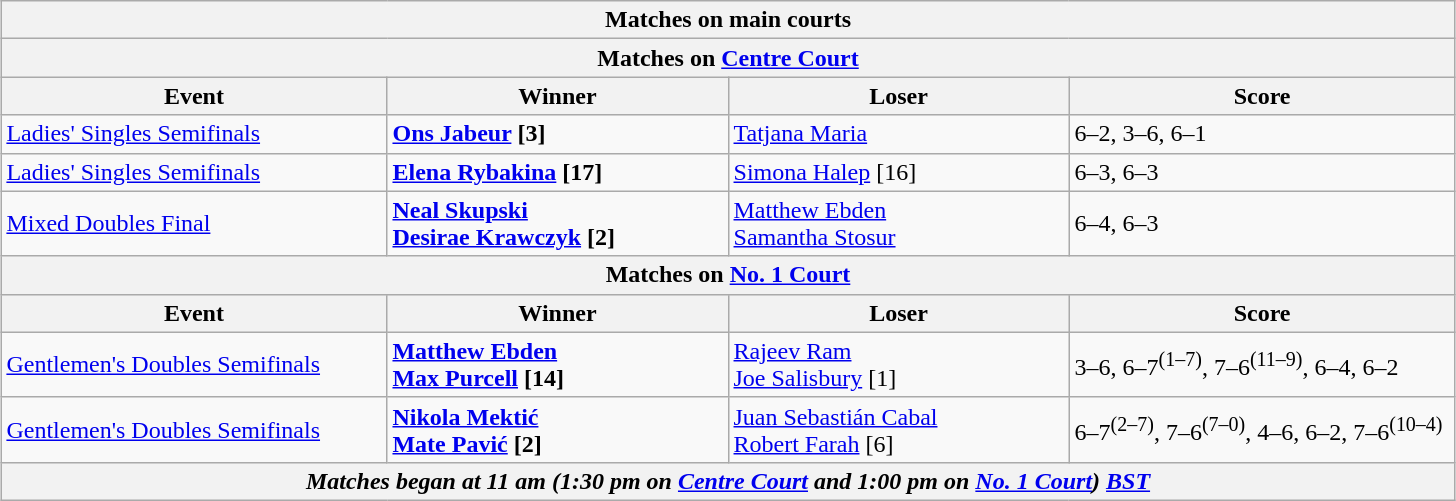<table class="wikitable collapsible uncollapsed" style="margin:auto;">
<tr>
<th colspan="4" style="white-space:nowrap;">Matches on main courts</th>
</tr>
<tr>
<th colspan="4">Matches on <a href='#'>Centre Court</a></th>
</tr>
<tr>
<th width="250">Event</th>
<th width="220">Winner</th>
<th width="220">Loser</th>
<th width="250">Score</th>
</tr>
<tr>
<td><a href='#'>Ladies' Singles Semifinals</a></td>
<td><strong> <a href='#'>Ons Jabeur</a> [3]</strong></td>
<td> <a href='#'>Tatjana Maria</a></td>
<td>6–2, 3–6, 6–1</td>
</tr>
<tr>
<td><a href='#'>Ladies' Singles Semifinals</a></td>
<td><strong> <a href='#'>Elena Rybakina</a> [17]</strong></td>
<td> <a href='#'>Simona Halep</a> [16]</td>
<td>6–3, 6–3</td>
</tr>
<tr>
<td><a href='#'>Mixed Doubles Final</a></td>
<td><strong> <a href='#'>Neal Skupski</a> <br>  <a href='#'>Desirae Krawczyk</a> [2]</strong></td>
<td> <a href='#'>Matthew Ebden</a> <br>  <a href='#'>Samantha Stosur</a></td>
<td>6–4, 6–3</td>
</tr>
<tr>
<th colspan="4">Matches on <a href='#'>No. 1 Court</a></th>
</tr>
<tr>
<th width="220">Event</th>
<th width="220">Winner</th>
<th width="220">Loser</th>
<th width="250">Score</th>
</tr>
<tr>
<td><a href='#'>Gentlemen's Doubles Semifinals</a></td>
<td><strong> <a href='#'>Matthew Ebden</a> <br>  <a href='#'>Max Purcell</a> [14]</strong></td>
<td> <a href='#'>Rajeev Ram</a> <br>  <a href='#'>Joe Salisbury</a> [1]</td>
<td>3–6, 6–7<sup>(1–7)</sup>, 7–6<sup>(11–9)</sup>, 6–4, 6–2</td>
</tr>
<tr>
<td><a href='#'>Gentlemen's Doubles Semifinals</a></td>
<td><strong> <a href='#'>Nikola Mektić</a> <br>  <a href='#'>Mate Pavić</a> [2]</strong></td>
<td> <a href='#'>Juan Sebastián Cabal</a> <br>  <a href='#'>Robert Farah</a> [6]</td>
<td>6–7<sup>(2–7)</sup>, 7–6<sup>(7–0)</sup>, 4–6, 6–2, 7–6<sup>(10–4)</sup></td>
</tr>
<tr>
<th colspan=4><em>Matches began at 11 am (1:30 pm on <a href='#'>Centre Court</a> and 1:00 pm on <a href='#'>No. 1 Court</a>) <a href='#'>BST</a></em></th>
</tr>
</table>
